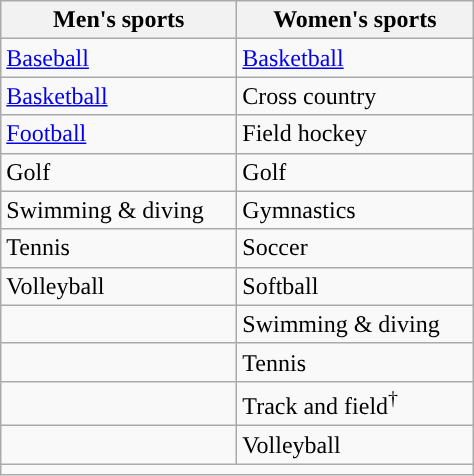<table class="wikitable" style= " ">
<tr>
<th width=150px>Men's sports</th>
<th width=150px>Women's sports</th>
</tr>
<tr>
<td><a href='#'>Baseball</a></td>
<td><a href='#'>Basketball</a></td>
</tr>
<tr>
<td><a href='#'>Basketball</a></td>
<td>Cross country</td>
</tr>
<tr>
<td><a href='#'>Football</a></td>
<td>Field hockey</td>
</tr>
<tr>
<td>Golf</td>
<td>Golf</td>
</tr>
<tr>
<td>Swimming & diving</td>
<td>Gymnastics</td>
</tr>
<tr>
<td>Tennis</td>
<td>Soccer</td>
</tr>
<tr>
<td>Volleyball</td>
<td>Softball</td>
</tr>
<tr>
<td></td>
<td>Swimming & diving</td>
</tr>
<tr>
<td></td>
<td>Tennis</td>
</tr>
<tr>
<td></td>
<td>Track and field<sup>†</sup></td>
</tr>
<tr>
<td></td>
<td>Volleyball</td>
</tr>
<tr>
<td colspan="2"></td>
</tr>
</table>
